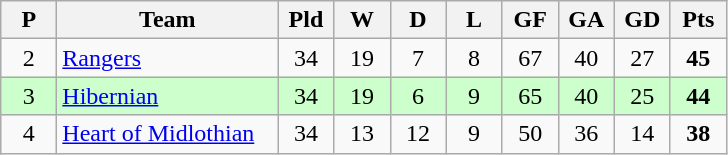<table class="wikitable" style="text-align: center;">
<tr>
<th width=30>P</th>
<th width=140>Team</th>
<th width=30>Pld</th>
<th width=30>W</th>
<th width=30>D</th>
<th width=30>L</th>
<th width=30>GF</th>
<th width=30>GA</th>
<th width=30>GD</th>
<th width=30>Pts</th>
</tr>
<tr>
<td>2</td>
<td align=left><a href='#'>Rangers</a></td>
<td>34</td>
<td>19</td>
<td>7</td>
<td>8</td>
<td>67</td>
<td>40</td>
<td>27</td>
<td><strong>45</strong></td>
</tr>
<tr style="background:#ccffcc;">
<td>3</td>
<td align=left><a href='#'>Hibernian</a></td>
<td>34</td>
<td>19</td>
<td>6</td>
<td>9</td>
<td>65</td>
<td>40</td>
<td>25</td>
<td><strong>44</strong></td>
</tr>
<tr>
<td>4</td>
<td align=left><a href='#'>Heart of Midlothian</a></td>
<td>34</td>
<td>13</td>
<td>12</td>
<td>9</td>
<td>50</td>
<td>36</td>
<td>14</td>
<td><strong>38</strong></td>
</tr>
</table>
